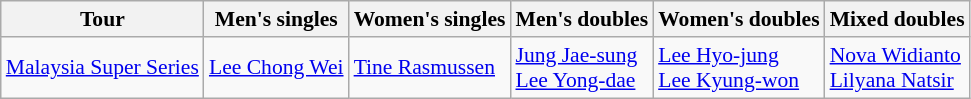<table class="wikitable" style="font-size:90%">
<tr>
<th>Tour</th>
<th>Men's singles</th>
<th>Women's singles</th>
<th>Men's doubles</th>
<th>Women's doubles</th>
<th>Mixed doubles</th>
</tr>
<tr>
<td> <a href='#'>Malaysia Super Series</a></td>
<td> <a href='#'>Lee Chong Wei</a></td>
<td> <a href='#'>Tine Rasmussen</a></td>
<td> <a href='#'>Jung Jae-sung</a> <br>  <a href='#'>Lee Yong-dae</a></td>
<td> <a href='#'>Lee Hyo-jung</a> <br>  <a href='#'>Lee Kyung-won</a></td>
<td> <a href='#'>Nova Widianto</a> <br>  <a href='#'>Lilyana Natsir</a></td>
</tr>
</table>
